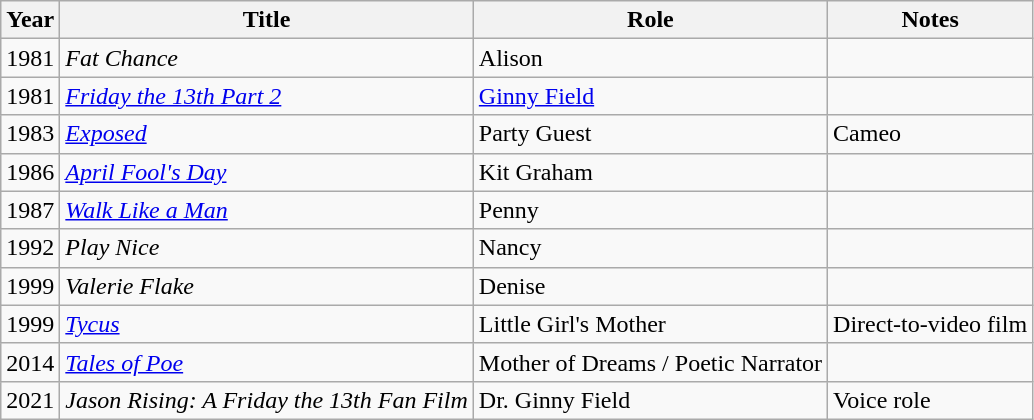<table class="wikitable">
<tr>
<th>Year</th>
<th>Title</th>
<th>Role</th>
<th>Notes</th>
</tr>
<tr>
<td>1981</td>
<td><em>Fat Chance</em></td>
<td>Alison</td>
<td></td>
</tr>
<tr>
<td>1981</td>
<td><em><a href='#'>Friday the 13th Part 2</a></em></td>
<td><a href='#'>Ginny Field</a></td>
<td></td>
</tr>
<tr>
<td>1983</td>
<td><em><a href='#'>Exposed</a></em></td>
<td>Party Guest</td>
<td>Cameo</td>
</tr>
<tr>
<td>1986</td>
<td><em><a href='#'>April Fool's Day</a></em></td>
<td>Kit Graham</td>
<td></td>
</tr>
<tr>
<td>1987</td>
<td><em><a href='#'>Walk Like a Man</a></em></td>
<td>Penny</td>
<td></td>
</tr>
<tr>
<td>1992</td>
<td><em>Play Nice</em></td>
<td>Nancy</td>
<td></td>
</tr>
<tr>
<td>1999</td>
<td><em>Valerie Flake</em></td>
<td>Denise</td>
<td></td>
</tr>
<tr>
<td>1999</td>
<td><em><a href='#'>Tycus</a></em></td>
<td>Little Girl's Mother</td>
<td>Direct-to-video film</td>
</tr>
<tr>
<td>2014</td>
<td><em><a href='#'>Tales of Poe</a></em></td>
<td>Mother of Dreams / Poetic Narrator</td>
<td></td>
</tr>
<tr>
<td>2021</td>
<td><em>Jason Rising: A Friday the 13th Fan Film</em></td>
<td>Dr. Ginny Field</td>
<td>Voice role</td>
</tr>
</table>
